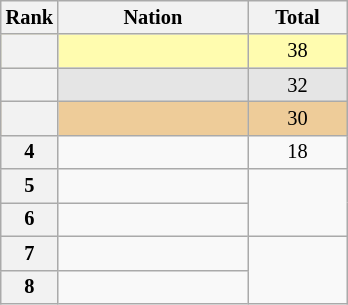<table class="wikitable sortable" style="text-align:center; font-size:85%">
<tr>
<th scope="col" style="width:25px;">Rank</th>
<th ! scope="col" style="width:120px;">Nation</th>
<th ! scope="col" style="width:60px;">Total</th>
</tr>
<tr bgcolor=fffcaf>
<th scope=row></th>
<td align=left></td>
<td>38</td>
</tr>
<tr bgcolor=e5e5e5>
<th scope=row></th>
<td align=left></td>
<td>32</td>
</tr>
<tr bgcolor=eecc99>
<th scope=row></th>
<td align=left></td>
<td>30</td>
</tr>
<tr>
<th scope=row>4</th>
<td align=left></td>
<td>18</td>
</tr>
<tr>
<th scope=row>5</th>
<td align=left></td>
<td rowspan=2></td>
</tr>
<tr>
<th scope=row>6</th>
<td align=left></td>
</tr>
<tr>
<th scope=row>7</th>
<td align=left></td>
<td rowspan=2></td>
</tr>
<tr>
<th scope=row>8</th>
<td align=left></td>
</tr>
</table>
